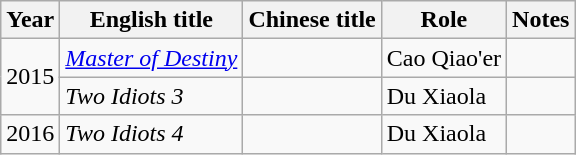<table class="wikitable">
<tr>
<th>Year</th>
<th>English title</th>
<th>Chinese title</th>
<th>Role</th>
<th>Notes</th>
</tr>
<tr>
<td rowspan=2>2015</td>
<td><em><a href='#'>Master of Destiny</a></em></td>
<td></td>
<td>Cao Qiao'er</td>
<td></td>
</tr>
<tr>
<td><em>Two Idiots 3</em></td>
<td></td>
<td>Du Xiaola</td>
<td></td>
</tr>
<tr>
<td>2016</td>
<td><em>Two Idiots 4</em></td>
<td></td>
<td>Du Xiaola</td>
<td></td>
</tr>
</table>
